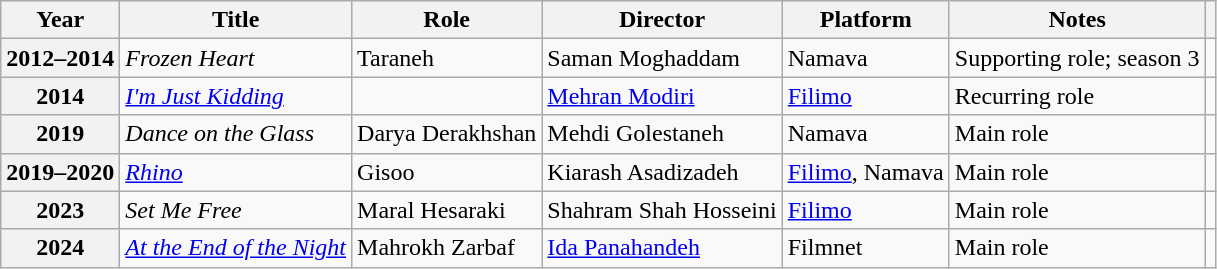<table class="wikitable plainrowheaders sortable" style="font-size:100%">
<tr>
<th scope="col">Year</th>
<th scope="col">Title</th>
<th scope="col">Role</th>
<th scope="col">Director</th>
<th scope="col">Platform</th>
<th>Notes</th>
<th class="unsortable" scope="col"></th>
</tr>
<tr>
<th scope="row">2012–2014</th>
<td><em>Frozen Heart</em></td>
<td>Taraneh</td>
<td>Saman Moghaddam</td>
<td>Namava</td>
<td>Supporting role; season 3</td>
<td></td>
</tr>
<tr>
<th scope="row">2014</th>
<td><em><a href='#'>I'm Just Kidding</a></em></td>
<td></td>
<td><a href='#'>Mehran Modiri</a></td>
<td><a href='#'>Filimo</a></td>
<td>Recurring role</td>
<td></td>
</tr>
<tr>
<th scope="row">2019</th>
<td><em>Dance on the Glass</em></td>
<td>Darya Derakhshan</td>
<td>Mehdi Golestaneh</td>
<td>Namava</td>
<td>Main role</td>
<td></td>
</tr>
<tr>
<th scope="row">2019–2020</th>
<td><em><a href='#'>Rhino</a></em></td>
<td>Gisoo</td>
<td>Kiarash Asadizadeh</td>
<td><a href='#'>Filimo</a>, Namava</td>
<td>Main role</td>
<td></td>
</tr>
<tr>
<th scope="row">2023</th>
<td><em>Set Me Free</em></td>
<td>Maral Hesaraki</td>
<td>Shahram Shah Hosseini</td>
<td><a href='#'>Filimo</a></td>
<td>Main role</td>
<td></td>
</tr>
<tr>
<th scope="row">2024</th>
<td><em><a href='#'>At the End of the Night</a></em></td>
<td>Mahrokh Zarbaf</td>
<td><a href='#'>Ida Panahandeh</a></td>
<td>Filmnet</td>
<td>Main role</td>
<td></td>
</tr>
</table>
